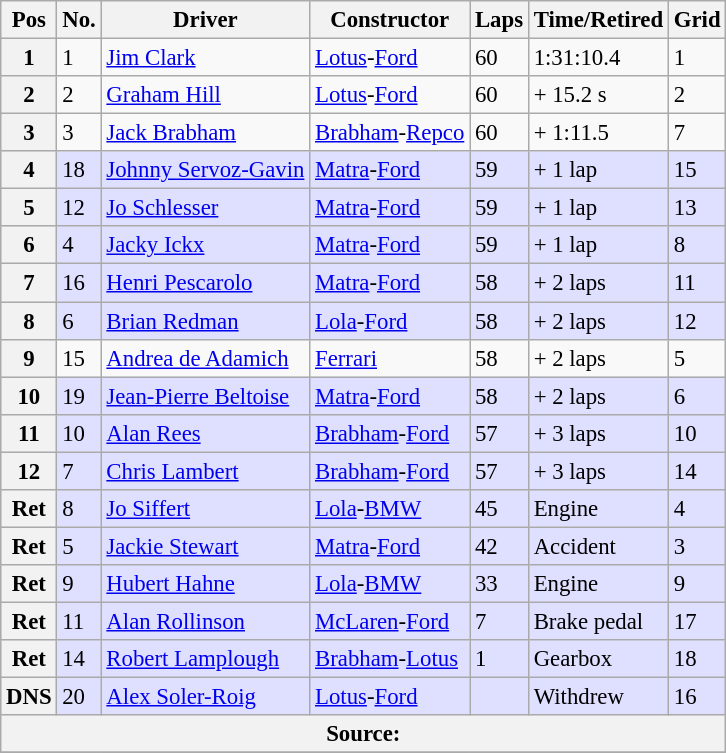<table class="wikitable" style="font-size: 95%;">
<tr>
<th>Pos</th>
<th>No.</th>
<th>Driver</th>
<th>Constructor</th>
<th>Laps</th>
<th>Time/Retired</th>
<th>Grid</th>
</tr>
<tr>
<th>1</th>
<td>1</td>
<td> <a href='#'>Jim Clark</a></td>
<td><a href='#'>Lotus</a>-<a href='#'>Ford</a></td>
<td>60</td>
<td>1:31:10.4</td>
<td>1</td>
</tr>
<tr>
<th>2</th>
<td>2</td>
<td> <a href='#'>Graham Hill</a></td>
<td><a href='#'>Lotus</a>-<a href='#'>Ford</a></td>
<td>60</td>
<td>+ 15.2 s</td>
<td>2</td>
</tr>
<tr>
<th>3</th>
<td>3</td>
<td> <a href='#'>Jack Brabham</a></td>
<td><a href='#'>Brabham</a>-<a href='#'>Repco</a></td>
<td>60</td>
<td>+ 1:11.5</td>
<td>7</td>
</tr>
<tr style="background-color: #DFDFFF">
<th>4</th>
<td>18</td>
<td> <a href='#'>Johnny Servoz-Gavin</a></td>
<td><a href='#'>Matra</a>-<a href='#'>Ford</a></td>
<td>59</td>
<td>+ 1 lap</td>
<td>15</td>
</tr>
<tr style="background-color: #DFDFFF">
<th>5</th>
<td>12</td>
<td> <a href='#'>Jo Schlesser</a></td>
<td><a href='#'>Matra</a>-<a href='#'>Ford</a></td>
<td>59</td>
<td>+ 1 lap</td>
<td>13</td>
</tr>
<tr style="background-color: #DFDFFF">
<th>6</th>
<td>4</td>
<td> <a href='#'>Jacky Ickx</a></td>
<td><a href='#'>Matra</a>-<a href='#'>Ford</a></td>
<td>59</td>
<td>+ 1 lap</td>
<td>8</td>
</tr>
<tr style="background-color: #DFDFFF">
<th>7</th>
<td>16</td>
<td> <a href='#'>Henri Pescarolo</a></td>
<td><a href='#'>Matra</a>-<a href='#'>Ford</a></td>
<td>58</td>
<td>+ 2 laps</td>
<td>11</td>
</tr>
<tr style="background-color: #DFDFFF">
<th>8</th>
<td>6</td>
<td> <a href='#'>Brian Redman</a></td>
<td><a href='#'>Lola</a>-<a href='#'>Ford</a></td>
<td>58</td>
<td>+ 2 laps</td>
<td>12</td>
</tr>
<tr>
<th>9</th>
<td>15</td>
<td> <a href='#'>Andrea de Adamich</a></td>
<td><a href='#'>Ferrari</a></td>
<td>58</td>
<td>+ 2 laps</td>
<td>5</td>
</tr>
<tr style="background-color: #DFDFFF">
<th>10</th>
<td>19</td>
<td> <a href='#'>Jean-Pierre Beltoise</a></td>
<td><a href='#'>Matra</a>-<a href='#'>Ford</a></td>
<td>58</td>
<td>+ 2 laps</td>
<td>6</td>
</tr>
<tr style="background-color: #DFDFFF">
<th>11</th>
<td>10</td>
<td> <a href='#'>Alan Rees</a></td>
<td><a href='#'>Brabham</a>-<a href='#'>Ford</a></td>
<td>57</td>
<td>+ 3 laps</td>
<td>10</td>
</tr>
<tr style="background-color: #DFDFFF">
<th>12</th>
<td>7</td>
<td> <a href='#'>Chris Lambert</a></td>
<td><a href='#'>Brabham</a>-<a href='#'>Ford</a></td>
<td>57</td>
<td>+ 3 laps</td>
<td>14</td>
</tr>
<tr style="background-color: #DFDFFF">
<th>Ret</th>
<td>8</td>
<td> <a href='#'>Jo Siffert</a></td>
<td><a href='#'>Lola</a>-<a href='#'>BMW</a></td>
<td>45</td>
<td>Engine</td>
<td>4</td>
</tr>
<tr style="background-color: #DFDFFF">
<th>Ret</th>
<td>5</td>
<td> <a href='#'>Jackie Stewart</a></td>
<td><a href='#'>Matra</a>-<a href='#'>Ford</a></td>
<td>42</td>
<td>Accident</td>
<td>3</td>
</tr>
<tr style="background-color: #DFDFFF">
<th>Ret</th>
<td>9</td>
<td> <a href='#'>Hubert Hahne</a></td>
<td><a href='#'>Lola</a>-<a href='#'>BMW</a></td>
<td>33</td>
<td>Engine</td>
<td>9</td>
</tr>
<tr style="background-color: #DFDFFF">
<th>Ret</th>
<td>11</td>
<td> <a href='#'>Alan Rollinson</a></td>
<td><a href='#'>McLaren</a>-<a href='#'>Ford</a></td>
<td>7</td>
<td>Brake pedal</td>
<td>17</td>
</tr>
<tr style="background-color: #DFDFFF">
<th>Ret</th>
<td>14</td>
<td> <a href='#'>Robert Lamplough</a></td>
<td><a href='#'>Brabham</a>-<a href='#'>Lotus</a></td>
<td>1</td>
<td>Gearbox</td>
<td>18</td>
</tr>
<tr style="background-color: #DFDFFF">
<th>DNS</th>
<td>20</td>
<td> <a href='#'>Alex Soler-Roig</a></td>
<td><a href='#'>Lotus</a>-<a href='#'>Ford</a></td>
<td></td>
<td>Withdrew</td>
<td>16</td>
</tr>
<tr>
<th colspan="7">Source:</th>
</tr>
<tr>
</tr>
</table>
